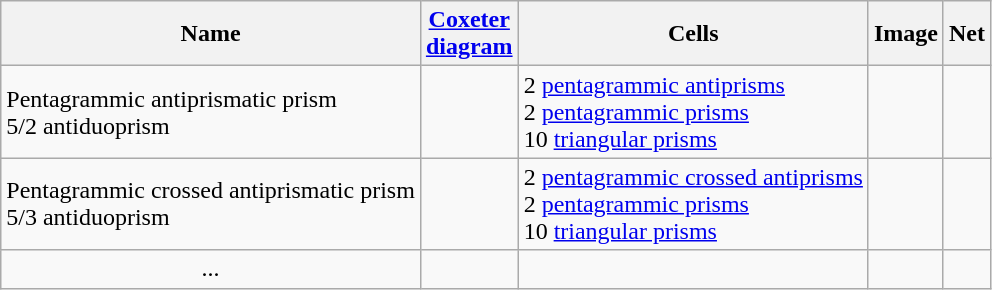<table class=wikitable>
<tr>
<th>Name</th>
<th><a href='#'>Coxeter<br>diagram</a></th>
<th>Cells</th>
<th>Image</th>
<th>Net</th>
</tr>
<tr>
<td>Pentagrammic antiprismatic prism<br>5/2 antiduoprism</td>
<td align=center><br></td>
<td>2 <a href='#'>pentagrammic antiprisms</a><br>2 <a href='#'>pentagrammic prisms</a><br>10 <a href='#'>triangular prisms</a></td>
<td></td>
<td></td>
</tr>
<tr>
<td>Pentagrammic crossed antiprismatic prism<br>5/3 antiduoprism</td>
<td align=center><br></td>
<td>2 <a href='#'>pentagrammic crossed antiprisms</a> <br>2 <a href='#'>pentagrammic prisms</a><br>10 <a href='#'>triangular prisms</a></td>
<td></td>
<td></td>
</tr>
<tr align=center>
<td>...</td>
<td></td>
<td></td>
<td></td>
</tr>
</table>
